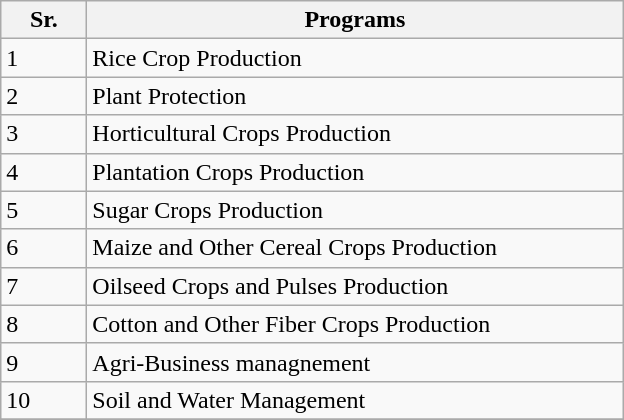<table class="wikitable">
<tr>
<th width="50">Sr.</th>
<th width="350">Programs</th>
</tr>
<tr>
<td>1</td>
<td>Rice Crop Production</td>
</tr>
<tr>
<td>2</td>
<td>Plant Protection</td>
</tr>
<tr>
<td>3</td>
<td>Horticultural Crops Production</td>
</tr>
<tr>
<td>4</td>
<td>Plantation Crops Production</td>
</tr>
<tr>
<td>5</td>
<td>Sugar Crops Production</td>
</tr>
<tr>
<td>6</td>
<td>Maize and Other Cereal Crops Production</td>
</tr>
<tr>
<td>7</td>
<td>Oilseed Crops and Pulses Production</td>
</tr>
<tr>
<td>8</td>
<td>Cotton and Other Fiber Crops Production</td>
</tr>
<tr>
<td>9</td>
<td>Agri-Business managnement</td>
</tr>
<tr>
<td>10</td>
<td>Soil and Water Management</td>
</tr>
<tr>
</tr>
</table>
